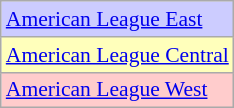<table class="wikitable" style="font-size:90%">
<tr>
<td bgcolor="#ccccff"><a href='#'>American League East</a></td>
</tr>
<tr>
<td bgcolor="#ffffbb"><a href='#'>American League Central</a></td>
</tr>
<tr>
<td bgcolor="#ffcccc"><a href='#'>American League West</a></td>
</tr>
</table>
